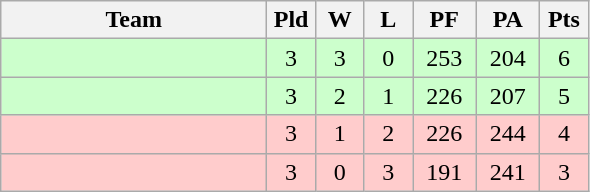<table class="wikitable" style="text-align:center;">
<tr>
<th width=170>Team</th>
<th width=25>Pld</th>
<th width=25>W</th>
<th width=25>L</th>
<th width=35>PF</th>
<th width=35>PA</th>
<th width=25>Pts</th>
</tr>
<tr bgcolor=#ccffcc>
<td align="left"></td>
<td>3</td>
<td>3</td>
<td>0</td>
<td>253</td>
<td>204</td>
<td>6</td>
</tr>
<tr bgcolor=#ccffcc>
<td align="left"></td>
<td>3</td>
<td>2</td>
<td>1</td>
<td>226</td>
<td>207</td>
<td>5</td>
</tr>
<tr bgcolor=#ffcccc>
<td align="left"></td>
<td>3</td>
<td>1</td>
<td>2</td>
<td>226</td>
<td>244</td>
<td>4</td>
</tr>
<tr bgcolor=#ffcccc>
<td align="left"></td>
<td>3</td>
<td>0</td>
<td>3</td>
<td>191</td>
<td>241</td>
<td>3</td>
</tr>
</table>
